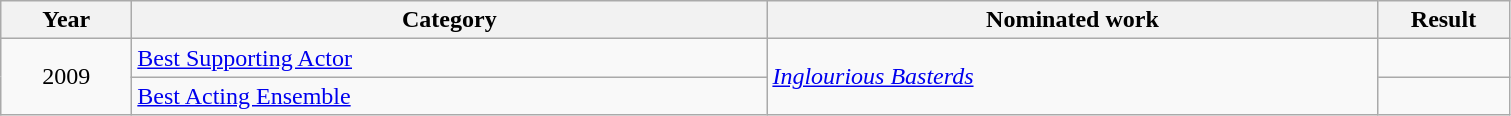<table class=wikitable>
<tr>
<th scope="col" style="width:5em;">Year</th>
<th scope="col" style="width:26em;">Category</th>
<th scope="col" style="width:25em;">Nominated work</th>
<th scope="col" style="width:5em;">Result</th>
</tr>
<tr>
<td style="text-align:center;", rowspan =2>2009</td>
<td><a href='#'>Best Supporting Actor</a></td>
<td rowspan=2><em><a href='#'>Inglourious Basterds</a></em></td>
<td></td>
</tr>
<tr>
<td><a href='#'>Best Acting Ensemble</a></td>
<td></td>
</tr>
</table>
